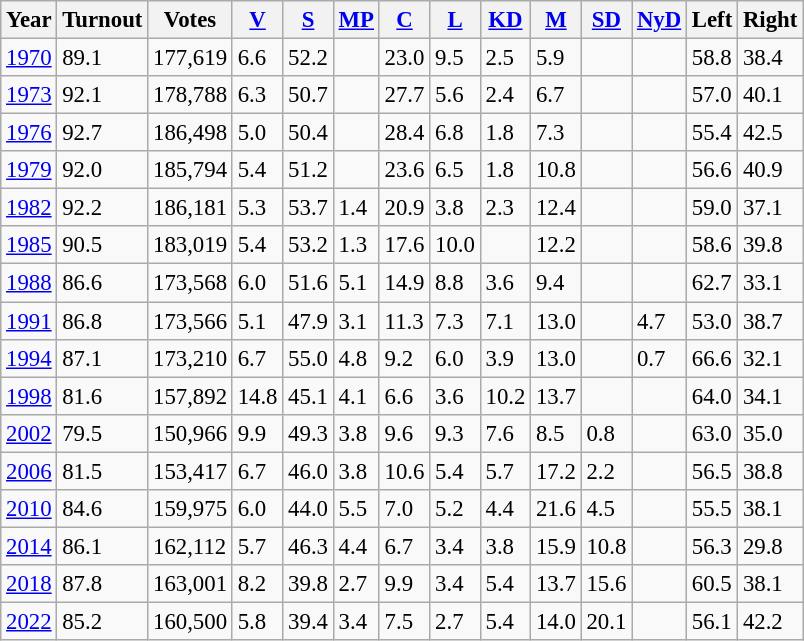<table class="wikitable sortable" style="font-size: 95%;">
<tr>
<th>Year</th>
<th>Turnout</th>
<th>Votes</th>
<th><a href='#'>V</a></th>
<th><a href='#'>S</a></th>
<th><a href='#'>MP</a></th>
<th><a href='#'>C</a></th>
<th><a href='#'>L</a></th>
<th><a href='#'>KD</a></th>
<th><a href='#'>M</a></th>
<th><a href='#'>SD</a></th>
<th><a href='#'>NyD</a></th>
<th>Left</th>
<th>Right</th>
</tr>
<tr>
<td><a href='#'>1970</a></td>
<td>89.1</td>
<td>177,619</td>
<td>6.6</td>
<td>52.2</td>
<td></td>
<td>23.0</td>
<td>9.5</td>
<td>2.5</td>
<td>5.9</td>
<td></td>
<td></td>
<td>58.8</td>
<td>38.4</td>
</tr>
<tr>
<td><a href='#'>1973</a></td>
<td>92.1</td>
<td>178,788</td>
<td>6.3</td>
<td>50.7</td>
<td></td>
<td>27.7</td>
<td>5.6</td>
<td>2.4</td>
<td>6.7</td>
<td></td>
<td></td>
<td>57.0</td>
<td>40.1</td>
</tr>
<tr>
<td><a href='#'>1976</a></td>
<td>92.7</td>
<td>186,498</td>
<td>5.0</td>
<td>50.4</td>
<td></td>
<td>28.4</td>
<td>6.8</td>
<td>1.8</td>
<td>7.3</td>
<td></td>
<td></td>
<td>55.4</td>
<td>42.5</td>
</tr>
<tr>
<td><a href='#'>1979</a></td>
<td>92.0</td>
<td>185,794</td>
<td>5.4</td>
<td>51.2</td>
<td></td>
<td>23.6</td>
<td>6.5</td>
<td>1.8</td>
<td>10.8</td>
<td></td>
<td></td>
<td>56.6</td>
<td>40.9</td>
</tr>
<tr>
<td><a href='#'>1982</a></td>
<td>92.2</td>
<td>186,181</td>
<td>5.3</td>
<td>53.7</td>
<td>1.4</td>
<td>20.9</td>
<td>3.8</td>
<td>2.3</td>
<td>12.4</td>
<td></td>
<td></td>
<td>59.0</td>
<td>37.1</td>
</tr>
<tr>
<td><a href='#'>1985</a></td>
<td>90.5</td>
<td>183,019</td>
<td>5.4</td>
<td>53.2</td>
<td>1.3</td>
<td>17.6</td>
<td>10.0</td>
<td></td>
<td>12.2</td>
<td></td>
<td></td>
<td>58.6</td>
<td>39.8</td>
</tr>
<tr>
<td><a href='#'>1988</a></td>
<td>86.6</td>
<td>173,568</td>
<td>6.0</td>
<td>51.6</td>
<td>5.1</td>
<td>14.9</td>
<td>8.8</td>
<td>3.6</td>
<td>9.4</td>
<td></td>
<td></td>
<td>62.7</td>
<td>33.1</td>
</tr>
<tr>
<td><a href='#'>1991</a></td>
<td>86.8</td>
<td>173,566</td>
<td>5.1</td>
<td>47.9</td>
<td>3.1</td>
<td>11.3</td>
<td>7.3</td>
<td>7.1</td>
<td>13.0</td>
<td></td>
<td>4.7</td>
<td>53.0</td>
<td>38.7</td>
</tr>
<tr>
<td><a href='#'>1994</a></td>
<td>87.1</td>
<td>173,210</td>
<td>6.7</td>
<td>55.0</td>
<td>4.8</td>
<td>9.2</td>
<td>6.0</td>
<td>3.9</td>
<td>13.0</td>
<td></td>
<td>0.7</td>
<td>66.6</td>
<td>32.1</td>
</tr>
<tr>
<td><a href='#'>1998</a></td>
<td>81.6</td>
<td>157,892</td>
<td>14.8</td>
<td>45.1</td>
<td>4.1</td>
<td>6.6</td>
<td>3.6</td>
<td>10.2</td>
<td>13.7</td>
<td></td>
<td></td>
<td>64.0</td>
<td>34.1</td>
</tr>
<tr>
<td><a href='#'>2002</a></td>
<td>79.5</td>
<td>150,966</td>
<td>9.9</td>
<td>49.3</td>
<td>3.8</td>
<td>9.6</td>
<td>9.3</td>
<td>7.6</td>
<td>8.5</td>
<td>0.8</td>
<td></td>
<td>63.0</td>
<td>35.0</td>
</tr>
<tr>
<td><a href='#'>2006</a></td>
<td>81.5</td>
<td>153,417</td>
<td>6.7</td>
<td>46.0</td>
<td>3.8</td>
<td>10.6</td>
<td>5.4</td>
<td>5.7</td>
<td>17.2</td>
<td>2.2</td>
<td></td>
<td>56.5</td>
<td>38.8</td>
</tr>
<tr>
<td><a href='#'>2010</a></td>
<td>84.6</td>
<td>159,975</td>
<td>6.0</td>
<td>44.0</td>
<td>5.5</td>
<td>7.0</td>
<td>5.2</td>
<td>4.4</td>
<td>21.6</td>
<td>4.5</td>
<td></td>
<td>55.5</td>
<td>38.1</td>
</tr>
<tr>
<td><a href='#'>2014</a></td>
<td>86.1</td>
<td>162,112</td>
<td>5.7</td>
<td>46.3</td>
<td>4.4</td>
<td>6.7</td>
<td>3.4</td>
<td>3.8</td>
<td>15.9</td>
<td>10.8</td>
<td></td>
<td>56.3</td>
<td>29.8</td>
</tr>
<tr>
<td><a href='#'>2018</a></td>
<td>87.8</td>
<td>163,001</td>
<td>8.2</td>
<td>39.8</td>
<td>2.7</td>
<td>9.9</td>
<td>3.4</td>
<td>5.4</td>
<td>13.7</td>
<td>15.6</td>
<td></td>
<td>60.5</td>
<td>38.1</td>
</tr>
<tr>
<td><a href='#'>2022</a></td>
<td>85.2</td>
<td>160,500</td>
<td>5.8</td>
<td>39.4</td>
<td>3.4</td>
<td>7.5</td>
<td>2.7</td>
<td>5.4</td>
<td>14.0</td>
<td>20.1</td>
<td></td>
<td>56.1</td>
<td>42.2</td>
</tr>
</table>
